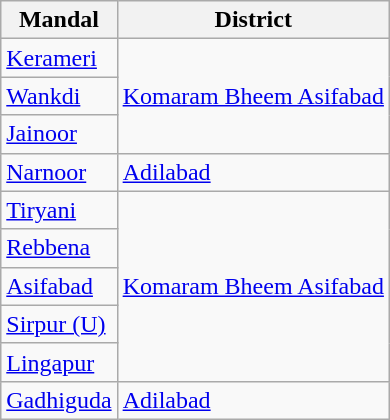<table class="wikitable sortable static-row-numbers static-row-header-hash">
<tr>
<th>Mandal</th>
<th>District</th>
</tr>
<tr>
<td><a href='#'>Kerameri</a></td>
<td rowspan=3><a href='#'>Komaram Bheem Asifabad</a></td>
</tr>
<tr>
<td><a href='#'>Wankdi</a></td>
</tr>
<tr>
<td><a href='#'>Jainoor</a></td>
</tr>
<tr>
<td><a href='#'>Narnoor</a></td>
<td><a href='#'>Adilabad</a></td>
</tr>
<tr>
<td><a href='#'>Tiryani</a></td>
<td rowspan=5><a href='#'>Komaram Bheem Asifabad</a></td>
</tr>
<tr>
<td><a href='#'>Rebbena</a></td>
</tr>
<tr>
<td><a href='#'>Asifabad</a></td>
</tr>
<tr>
<td><a href='#'>Sirpur (U)</a></td>
</tr>
<tr>
<td><a href='#'>Lingapur</a></td>
</tr>
<tr>
<td><a href='#'>Gadhiguda</a></td>
<td><a href='#'>Adilabad</a></td>
</tr>
</table>
